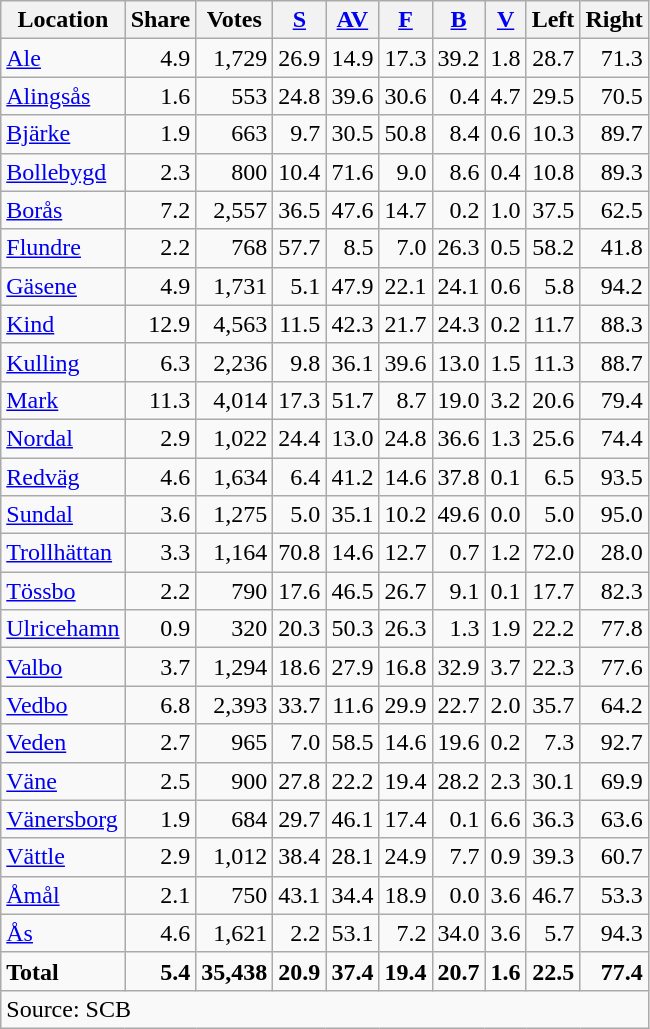<table class="wikitable sortable" style=text-align:right>
<tr>
<th>Location</th>
<th>Share</th>
<th>Votes</th>
<th><a href='#'>S</a></th>
<th><a href='#'>AV</a></th>
<th><a href='#'>F</a></th>
<th><a href='#'>B</a></th>
<th><a href='#'>V</a></th>
<th>Left</th>
<th>Right</th>
</tr>
<tr>
<td align=left><a href='#'>Ale</a></td>
<td>4.9</td>
<td>1,729</td>
<td>26.9</td>
<td>14.9</td>
<td>17.3</td>
<td>39.2</td>
<td>1.8</td>
<td>28.7</td>
<td>71.3</td>
</tr>
<tr>
<td align=left><a href='#'>Alingsås</a></td>
<td>1.6</td>
<td>553</td>
<td>24.8</td>
<td>39.6</td>
<td>30.6</td>
<td>0.4</td>
<td>4.7</td>
<td>29.5</td>
<td>70.5</td>
</tr>
<tr>
<td align=left><a href='#'>Bjärke</a></td>
<td>1.9</td>
<td>663</td>
<td>9.7</td>
<td>30.5</td>
<td>50.8</td>
<td>8.4</td>
<td>0.6</td>
<td>10.3</td>
<td>89.7</td>
</tr>
<tr>
<td align=left><a href='#'>Bollebygd</a></td>
<td>2.3</td>
<td>800</td>
<td>10.4</td>
<td>71.6</td>
<td>9.0</td>
<td>8.6</td>
<td>0.4</td>
<td>10.8</td>
<td>89.3</td>
</tr>
<tr>
<td align=left><a href='#'>Borås</a></td>
<td>7.2</td>
<td>2,557</td>
<td>36.5</td>
<td>47.6</td>
<td>14.7</td>
<td>0.2</td>
<td>1.0</td>
<td>37.5</td>
<td>62.5</td>
</tr>
<tr>
<td align=left><a href='#'>Flundre</a></td>
<td>2.2</td>
<td>768</td>
<td>57.7</td>
<td>8.5</td>
<td>7.0</td>
<td>26.3</td>
<td>0.5</td>
<td>58.2</td>
<td>41.8</td>
</tr>
<tr>
<td align=left><a href='#'>Gäsene</a></td>
<td>4.9</td>
<td>1,731</td>
<td>5.1</td>
<td>47.9</td>
<td>22.1</td>
<td>24.1</td>
<td>0.6</td>
<td>5.8</td>
<td>94.2</td>
</tr>
<tr>
<td align=left><a href='#'>Kind</a></td>
<td>12.9</td>
<td>4,563</td>
<td>11.5</td>
<td>42.3</td>
<td>21.7</td>
<td>24.3</td>
<td>0.2</td>
<td>11.7</td>
<td>88.3</td>
</tr>
<tr>
<td align=left><a href='#'>Kulling</a></td>
<td>6.3</td>
<td>2,236</td>
<td>9.8</td>
<td>36.1</td>
<td>39.6</td>
<td>13.0</td>
<td>1.5</td>
<td>11.3</td>
<td>88.7</td>
</tr>
<tr>
<td align=left><a href='#'>Mark</a></td>
<td>11.3</td>
<td>4,014</td>
<td>17.3</td>
<td>51.7</td>
<td>8.7</td>
<td>19.0</td>
<td>3.2</td>
<td>20.6</td>
<td>79.4</td>
</tr>
<tr>
<td align=left><a href='#'>Nordal</a></td>
<td>2.9</td>
<td>1,022</td>
<td>24.4</td>
<td>13.0</td>
<td>24.8</td>
<td>36.6</td>
<td>1.3</td>
<td>25.6</td>
<td>74.4</td>
</tr>
<tr>
<td align=left><a href='#'>Redväg</a></td>
<td>4.6</td>
<td>1,634</td>
<td>6.4</td>
<td>41.2</td>
<td>14.6</td>
<td>37.8</td>
<td>0.1</td>
<td>6.5</td>
<td>93.5</td>
</tr>
<tr>
<td align=left><a href='#'>Sundal</a></td>
<td>3.6</td>
<td>1,275</td>
<td>5.0</td>
<td>35.1</td>
<td>10.2</td>
<td>49.6</td>
<td>0.0</td>
<td>5.0</td>
<td>95.0</td>
</tr>
<tr>
<td align=left><a href='#'>Trollhättan</a></td>
<td>3.3</td>
<td>1,164</td>
<td>70.8</td>
<td>14.6</td>
<td>12.7</td>
<td>0.7</td>
<td>1.2</td>
<td>72.0</td>
<td>28.0</td>
</tr>
<tr>
<td align=left><a href='#'>Tössbo</a></td>
<td>2.2</td>
<td>790</td>
<td>17.6</td>
<td>46.5</td>
<td>26.7</td>
<td>9.1</td>
<td>0.1</td>
<td>17.7</td>
<td>82.3</td>
</tr>
<tr>
<td align=left><a href='#'>Ulricehamn</a></td>
<td>0.9</td>
<td>320</td>
<td>20.3</td>
<td>50.3</td>
<td>26.3</td>
<td>1.3</td>
<td>1.9</td>
<td>22.2</td>
<td>77.8</td>
</tr>
<tr>
<td align=left><a href='#'>Valbo</a></td>
<td>3.7</td>
<td>1,294</td>
<td>18.6</td>
<td>27.9</td>
<td>16.8</td>
<td>32.9</td>
<td>3.7</td>
<td>22.3</td>
<td>77.6</td>
</tr>
<tr>
<td align=left><a href='#'>Vedbo</a></td>
<td>6.8</td>
<td>2,393</td>
<td>33.7</td>
<td>11.6</td>
<td>29.9</td>
<td>22.7</td>
<td>2.0</td>
<td>35.7</td>
<td>64.2</td>
</tr>
<tr>
<td align=left><a href='#'>Veden</a></td>
<td>2.7</td>
<td>965</td>
<td>7.0</td>
<td>58.5</td>
<td>14.6</td>
<td>19.6</td>
<td>0.2</td>
<td>7.3</td>
<td>92.7</td>
</tr>
<tr>
<td align=left><a href='#'>Väne</a></td>
<td>2.5</td>
<td>900</td>
<td>27.8</td>
<td>22.2</td>
<td>19.4</td>
<td>28.2</td>
<td>2.3</td>
<td>30.1</td>
<td>69.9</td>
</tr>
<tr>
<td align=left><a href='#'>Vänersborg</a></td>
<td>1.9</td>
<td>684</td>
<td>29.7</td>
<td>46.1</td>
<td>17.4</td>
<td>0.1</td>
<td>6.6</td>
<td>36.3</td>
<td>63.6</td>
</tr>
<tr>
<td align=left><a href='#'>Vättle</a></td>
<td>2.9</td>
<td>1,012</td>
<td>38.4</td>
<td>28.1</td>
<td>24.9</td>
<td>7.7</td>
<td>0.9</td>
<td>39.3</td>
<td>60.7</td>
</tr>
<tr>
<td align=left><a href='#'>Åmål</a></td>
<td>2.1</td>
<td>750</td>
<td>43.1</td>
<td>34.4</td>
<td>18.9</td>
<td>0.0</td>
<td>3.6</td>
<td>46.7</td>
<td>53.3</td>
</tr>
<tr>
<td align=left><a href='#'>Ås</a></td>
<td>4.6</td>
<td>1,621</td>
<td>2.2</td>
<td>53.1</td>
<td>7.2</td>
<td>34.0</td>
<td>3.6</td>
<td>5.7</td>
<td>94.3</td>
</tr>
<tr>
<td align=left><strong>Total</strong></td>
<td><strong>5.4</strong></td>
<td><strong>35,438</strong></td>
<td><strong>20.9</strong></td>
<td><strong>37.4</strong></td>
<td><strong>19.4</strong></td>
<td><strong>20.7</strong></td>
<td><strong>1.6</strong></td>
<td><strong>22.5</strong></td>
<td><strong>77.4</strong></td>
</tr>
<tr>
<td align=left colspan=10>Source: SCB </td>
</tr>
</table>
